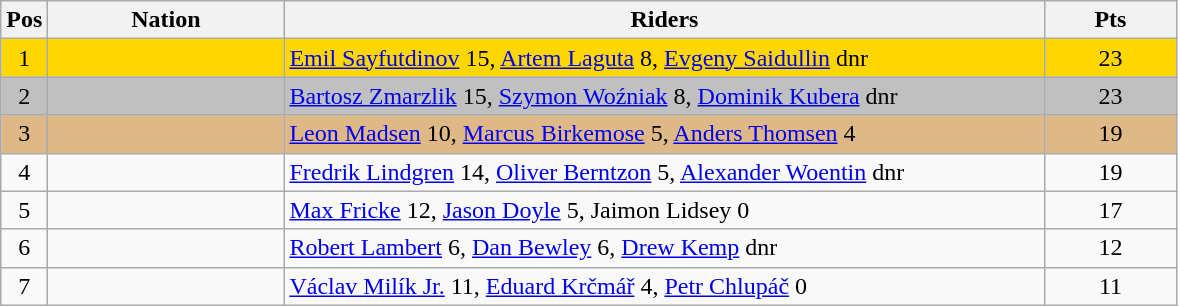<table class="wikitable" style="font-size: 100%">
<tr>
<th width=20>Pos</th>
<th width=150>Nation</th>
<th width=500>Riders</th>
<th width=80>Pts</th>
</tr>
<tr align=center style="background-color: gold;">
<td>1</td>
<td align="left"></td>
<td align="left"><a href='#'>Emil Sayfutdinov</a> 15, <a href='#'>Artem Laguta</a> 8, <a href='#'>Evgeny Saidullin</a> dnr</td>
<td>23</td>
</tr>
<tr align=center style="background-color: silver;">
<td>2</td>
<td align="left"></td>
<td align="left"><a href='#'>Bartosz Zmarzlik</a> 15, <a href='#'>Szymon Woźniak</a> 8, <a href='#'>Dominik Kubera</a> dnr</td>
<td>23</td>
</tr>
<tr align=center style="background-color: #DEB887;">
<td>3</td>
<td align="left"></td>
<td align="left"><a href='#'>Leon Madsen</a> 10, <a href='#'>Marcus Birkemose</a> 5, <a href='#'>Anders Thomsen</a> 4</td>
<td>19</td>
</tr>
<tr align=center>
<td>4</td>
<td align="left"></td>
<td align="left"><a href='#'>Fredrik Lindgren</a> 14, <a href='#'>Oliver Berntzon</a> 5, <a href='#'>Alexander Woentin</a> dnr</td>
<td>19</td>
</tr>
<tr align=center>
<td>5</td>
<td align="left"></td>
<td align="left"><a href='#'>Max Fricke</a> 12, <a href='#'>Jason Doyle</a> 5, Jaimon Lidsey 0</td>
<td>17</td>
</tr>
<tr align=center>
<td>6</td>
<td align="left"></td>
<td align="left"><a href='#'>Robert Lambert</a> 6, <a href='#'>Dan Bewley</a> 6, <a href='#'>Drew Kemp</a> dnr</td>
<td>12</td>
</tr>
<tr align=center>
<td>7</td>
<td align="left"></td>
<td align="left"><a href='#'>Václav Milík Jr.</a> 11, <a href='#'>Eduard Krčmář</a> 4, <a href='#'>Petr Chlupáč</a> 0</td>
<td>11</td>
</tr>
</table>
